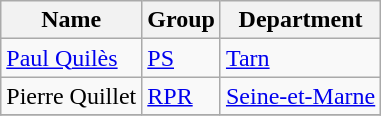<table class="wikitable alternance">
<tr>
<th>Name</th>
<th>Group</th>
<th>Department</th>
</tr>
<tr>
<td><a href='#'>Paul Quilès</a></td>
<td><a href='#'>PS</a></td>
<td><a href='#'>Tarn</a></td>
</tr>
<tr>
<td>Pierre Quillet</td>
<td><a href='#'>RPR</a></td>
<td><a href='#'>Seine-et-Marne</a></td>
</tr>
<tr>
</tr>
</table>
